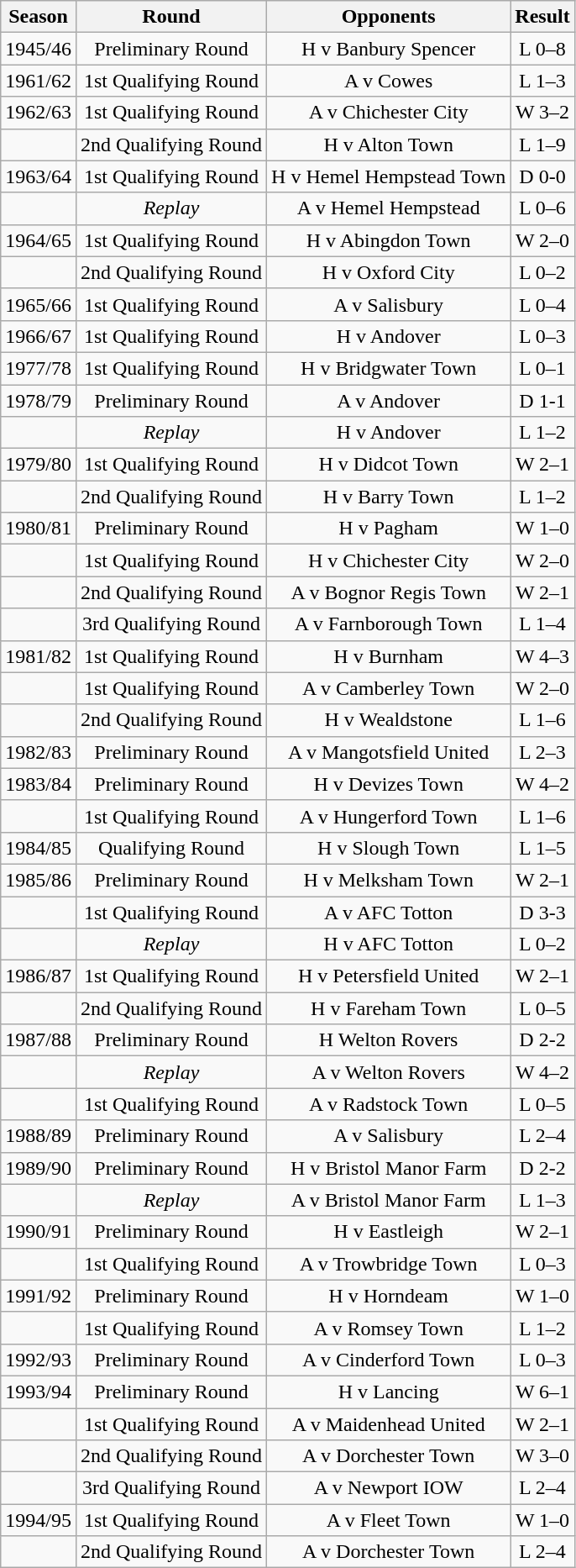<table class="wikitable collapsible collapsed" style=text-align:center>
<tr>
<th>Season</th>
<th>Round</th>
<th>Opponents</th>
<th>Result</th>
</tr>
<tr>
<td>1945/46</td>
<td>Preliminary Round</td>
<td>H v Banbury Spencer</td>
<td>L 0–8</td>
</tr>
<tr>
<td>1961/62</td>
<td>1st Qualifying Round</td>
<td>A v Cowes</td>
<td>L 1–3</td>
</tr>
<tr>
<td>1962/63</td>
<td>1st Qualifying Round</td>
<td>A v Chichester City</td>
<td>W 3–2</td>
</tr>
<tr>
<td></td>
<td>2nd Qualifying Round</td>
<td>H v Alton Town</td>
<td>L 1–9</td>
</tr>
<tr>
<td>1963/64</td>
<td>1st Qualifying Round</td>
<td>H v Hemel Hempstead Town</td>
<td>D 0-0</td>
</tr>
<tr>
<td></td>
<td><em>Replay</em></td>
<td>A v Hemel Hempstead</td>
<td>L 0–6</td>
</tr>
<tr>
<td>1964/65</td>
<td>1st Qualifying Round</td>
<td>H v Abingdon Town</td>
<td>W 2–0</td>
</tr>
<tr>
<td></td>
<td>2nd Qualifying Round</td>
<td>H v Oxford City</td>
<td>L 0–2</td>
</tr>
<tr>
<td>1965/66</td>
<td>1st Qualifying Round</td>
<td>A v Salisbury</td>
<td>L 0–4</td>
</tr>
<tr>
<td>1966/67</td>
<td>1st Qualifying Round</td>
<td>H v Andover</td>
<td>L 0–3</td>
</tr>
<tr>
<td>1977/78</td>
<td>1st Qualifying Round</td>
<td>H v Bridgwater Town</td>
<td>L 0–1</td>
</tr>
<tr>
<td>1978/79</td>
<td>Preliminary Round</td>
<td>A v Andover</td>
<td>D 1-1</td>
</tr>
<tr>
<td></td>
<td><em>Replay</em></td>
<td>H v Andover</td>
<td>L 1–2</td>
</tr>
<tr>
<td>1979/80</td>
<td>1st Qualifying Round</td>
<td>H v Didcot Town</td>
<td>W 2–1</td>
</tr>
<tr>
<td></td>
<td>2nd Qualifying Round</td>
<td>H v Barry Town</td>
<td>L 1–2</td>
</tr>
<tr>
<td>1980/81</td>
<td>Preliminary Round</td>
<td>H v Pagham</td>
<td>W 1–0</td>
</tr>
<tr>
<td></td>
<td>1st Qualifying Round</td>
<td>H v Chichester City</td>
<td>W 2–0</td>
</tr>
<tr>
<td></td>
<td>2nd Qualifying Round</td>
<td>A v Bognor Regis Town</td>
<td>W 2–1</td>
</tr>
<tr>
<td></td>
<td>3rd Qualifying Round</td>
<td>A v Farnborough Town</td>
<td>L 1–4</td>
</tr>
<tr>
<td>1981/82</td>
<td>1st Qualifying Round</td>
<td>H v Burnham</td>
<td>W 4–3</td>
</tr>
<tr>
<td></td>
<td>1st Qualifying Round</td>
<td>A v Camberley Town</td>
<td>W 2–0</td>
</tr>
<tr>
<td></td>
<td>2nd Qualifying Round</td>
<td>H v Wealdstone</td>
<td>L 1–6</td>
</tr>
<tr>
<td>1982/83</td>
<td>Preliminary Round</td>
<td>A v Mangotsfield United</td>
<td>L 2–3</td>
</tr>
<tr>
<td>1983/84</td>
<td>Preliminary Round</td>
<td>H v Devizes Town</td>
<td>W 4–2</td>
</tr>
<tr>
<td></td>
<td>1st Qualifying Round</td>
<td>A v Hungerford Town</td>
<td>L 1–6</td>
</tr>
<tr>
<td>1984/85</td>
<td>Qualifying Round</td>
<td>H v Slough Town</td>
<td>L 1–5</td>
</tr>
<tr>
<td>1985/86</td>
<td>Preliminary Round</td>
<td>H v Melksham Town</td>
<td>W 2–1</td>
</tr>
<tr>
<td></td>
<td>1st Qualifying Round</td>
<td>A v AFC Totton</td>
<td>D 3-3</td>
</tr>
<tr>
<td></td>
<td><em>Replay</em></td>
<td>H v AFC Totton</td>
<td>L 0–2</td>
</tr>
<tr>
<td>1986/87</td>
<td>1st Qualifying Round</td>
<td>H v Petersfield United</td>
<td>W 2–1</td>
</tr>
<tr>
<td></td>
<td>2nd Qualifying Round</td>
<td>H v Fareham Town</td>
<td>L 0–5</td>
</tr>
<tr>
<td>1987/88</td>
<td>Preliminary Round</td>
<td>H Welton Rovers</td>
<td>D 2-2</td>
</tr>
<tr>
<td></td>
<td><em>Replay</em></td>
<td>A v Welton Rovers</td>
<td>W 4–2</td>
</tr>
<tr>
<td></td>
<td>1st Qualifying Round</td>
<td>A v Radstock Town</td>
<td>L 0–5</td>
</tr>
<tr>
<td>1988/89</td>
<td>Preliminary Round</td>
<td>A v Salisbury</td>
<td>L 2–4</td>
</tr>
<tr>
<td>1989/90</td>
<td>Preliminary Round</td>
<td>H v Bristol Manor Farm</td>
<td>D 2-2</td>
</tr>
<tr>
<td></td>
<td><em>Replay</em></td>
<td>A v Bristol Manor Farm</td>
<td>L 1–3</td>
</tr>
<tr>
<td>1990/91</td>
<td>Preliminary Round</td>
<td>H v Eastleigh</td>
<td>W 2–1</td>
</tr>
<tr>
<td></td>
<td>1st Qualifying Round</td>
<td>A v Trowbridge Town</td>
<td>L 0–3</td>
</tr>
<tr>
<td>1991/92</td>
<td>Preliminary Round</td>
<td>H v Horndeam</td>
<td>W 1–0</td>
</tr>
<tr>
<td></td>
<td>1st Qualifying Round</td>
<td>A v Romsey Town</td>
<td>L 1–2</td>
</tr>
<tr>
<td>1992/93</td>
<td>Preliminary Round</td>
<td>A v Cinderford Town</td>
<td>L 0–3</td>
</tr>
<tr>
<td>1993/94</td>
<td>Preliminary Round</td>
<td>H v Lancing</td>
<td>W 6–1</td>
</tr>
<tr>
<td></td>
<td>1st Qualifying Round</td>
<td>A v Maidenhead United</td>
<td>W 2–1</td>
</tr>
<tr>
<td></td>
<td>2nd Qualifying Round</td>
<td>A v Dorchester Town</td>
<td>W 3–0</td>
</tr>
<tr>
<td></td>
<td>3rd Qualifying Round</td>
<td>A v Newport IOW</td>
<td>L 2–4</td>
</tr>
<tr>
<td>1994/95</td>
<td>1st Qualifying Round</td>
<td>A v Fleet Town</td>
<td>W 1–0</td>
</tr>
<tr>
<td></td>
<td>2nd Qualifying Round</td>
<td>A v Dorchester Town</td>
<td>L 2–4</td>
</tr>
</table>
